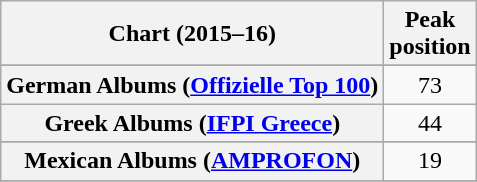<table class="wikitable sortable plainrowheaders" style="text-align:center">
<tr>
<th scope="col">Chart (2015–16)</th>
<th scope="col">Peak<br> position</th>
</tr>
<tr>
</tr>
<tr>
</tr>
<tr>
</tr>
<tr>
</tr>
<tr>
</tr>
<tr>
</tr>
<tr>
</tr>
<tr>
</tr>
<tr>
<th scope="row">German Albums (<a href='#'>Offizielle Top 100</a>)</th>
<td>73</td>
</tr>
<tr>
<th scope="row">Greek Albums (<a href='#'>IFPI Greece</a>)</th>
<td>44</td>
</tr>
<tr>
</tr>
<tr>
</tr>
<tr>
<th scope="row">Mexican Albums (<a href='#'>AMPROFON</a>) </th>
<td>19</td>
</tr>
<tr>
</tr>
<tr>
</tr>
<tr>
</tr>
<tr>
</tr>
<tr>
</tr>
<tr>
</tr>
<tr>
</tr>
<tr>
</tr>
</table>
